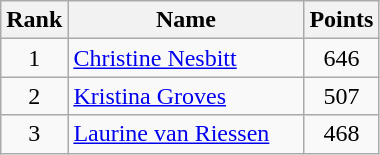<table class="wikitable" border="1">
<tr>
<th width=30>Rank</th>
<th width=150>Name</th>
<th width=25>Points</th>
</tr>
<tr>
<td align=center>1</td>
<td> <a href='#'>Christine Nesbitt</a></td>
<td align=center>646</td>
</tr>
<tr>
<td align=center>2</td>
<td> <a href='#'>Kristina Groves</a></td>
<td align=center>507</td>
</tr>
<tr>
<td align=center>3</td>
<td> <a href='#'>Laurine van Riessen</a></td>
<td align=center>468</td>
</tr>
</table>
